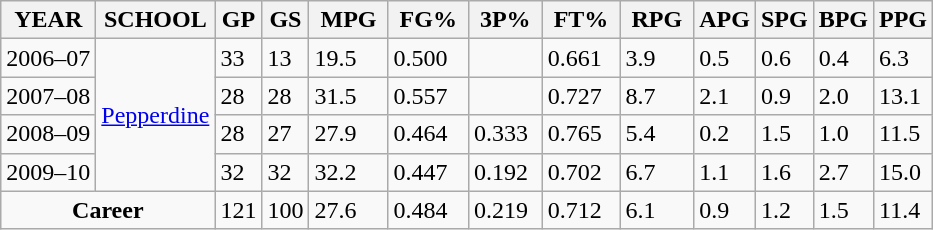<table class="wikitable sortable">
<tr>
<th>YEAR</th>
<th>SCHOOL</th>
<th>GP</th>
<th>GS</th>
<th> MPG </th>
<th> FG% </th>
<th> 3P% </th>
<th> FT% </th>
<th> RPG </th>
<th>APG</th>
<th>SPG</th>
<th>BPG</th>
<th>PPG</th>
</tr>
<tr>
<td>2006–07</td>
<td rowspan=4><a href='#'>Pepperdine</a></td>
<td>33</td>
<td>13</td>
<td>19.5</td>
<td>0.500</td>
<td></td>
<td>0.661</td>
<td>3.9</td>
<td>0.5</td>
<td>0.6</td>
<td>0.4</td>
<td>6.3</td>
</tr>
<tr>
<td>2007–08</td>
<td>28</td>
<td>28</td>
<td>31.5</td>
<td>0.557</td>
<td></td>
<td>0.727</td>
<td>8.7</td>
<td>2.1</td>
<td>0.9</td>
<td>2.0</td>
<td>13.1</td>
</tr>
<tr>
<td>2008–09</td>
<td>28</td>
<td>27</td>
<td>27.9</td>
<td>0.464</td>
<td>0.333</td>
<td>0.765</td>
<td>5.4</td>
<td>0.2</td>
<td>1.5</td>
<td>1.0</td>
<td>11.5</td>
</tr>
<tr>
<td>2009–10</td>
<td>32</td>
<td>32</td>
<td>32.2</td>
<td>0.447</td>
<td>0.192</td>
<td>0.702</td>
<td>6.7</td>
<td>1.1</td>
<td>1.6</td>
<td>2.7</td>
<td>15.0</td>
</tr>
<tr>
<td colspan=2 align=center><strong>Career</strong></td>
<td>121</td>
<td>100</td>
<td>27.6</td>
<td>0.484</td>
<td>0.219</td>
<td>0.712</td>
<td>6.1</td>
<td>0.9</td>
<td>1.2</td>
<td>1.5</td>
<td>11.4</td>
</tr>
</table>
